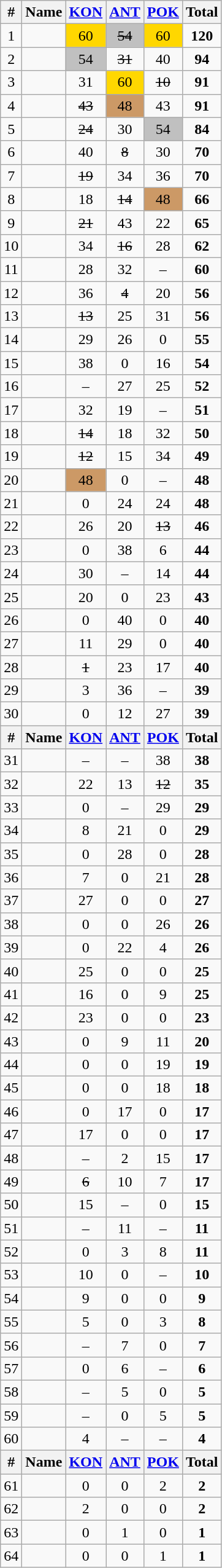<table class="wikitable sortable" style="text-align:center;">
<tr>
<th>#</th>
<th>Name</th>
<th><a href='#'>KON</a></th>
<th><a href='#'>ANT</a></th>
<th><a href='#'>POK</a></th>
<th><strong>Total</strong> </th>
</tr>
<tr>
<td>1</td>
<td align="left"></td>
<td bgcolor="gold">60</td>
<td bgcolor="silver"><s>54</s></td>
<td bgcolor="gold">60</td>
<td><strong>120</strong></td>
</tr>
<tr>
<td>2</td>
<td align="left"></td>
<td bgcolor="silver">54</td>
<td><s>31</s></td>
<td>40</td>
<td><strong>94</strong></td>
</tr>
<tr>
<td>3</td>
<td align="left"></td>
<td>31</td>
<td bgcolor="gold">60</td>
<td><s>10</s></td>
<td><strong>91</strong></td>
</tr>
<tr>
<td>4</td>
<td align="left"></td>
<td><s>43</s></td>
<td bgcolor="CC9966">48</td>
<td>43</td>
<td><strong>91</strong></td>
</tr>
<tr>
<td>5</td>
<td align="left"></td>
<td><s>24</s></td>
<td>30</td>
<td bgcolor="silver">54</td>
<td><strong>84</strong></td>
</tr>
<tr>
<td>6</td>
<td align="left"></td>
<td>40</td>
<td><s>8</s></td>
<td>30</td>
<td><strong>70</strong></td>
</tr>
<tr>
<td>7</td>
<td align="left"></td>
<td><s>19</s></td>
<td>34</td>
<td>36</td>
<td><strong>70</strong></td>
</tr>
<tr>
<td>8</td>
<td align="left"></td>
<td>18</td>
<td><s>14</s></td>
<td bgcolor="CC9966">48</td>
<td><strong>66</strong></td>
</tr>
<tr>
<td>9</td>
<td align="left"></td>
<td><s>21</s></td>
<td>43</td>
<td>22</td>
<td><strong>65</strong></td>
</tr>
<tr>
<td>10</td>
<td align="left"></td>
<td>34</td>
<td><s>16</s></td>
<td>28</td>
<td><strong>62</strong></td>
</tr>
<tr>
<td>11</td>
<td align="left"></td>
<td>28</td>
<td>32</td>
<td>–</td>
<td><strong>60</strong></td>
</tr>
<tr>
<td>12</td>
<td align="left"></td>
<td>36</td>
<td><s>4</s></td>
<td>20</td>
<td><strong>56</strong></td>
</tr>
<tr>
<td>13</td>
<td align="left"></td>
<td><s>13</s></td>
<td>25</td>
<td>31</td>
<td><strong>56</strong></td>
</tr>
<tr>
<td>14</td>
<td align="left"></td>
<td>29</td>
<td>26</td>
<td>0</td>
<td><strong>55</strong></td>
</tr>
<tr>
<td>15</td>
<td align="left"></td>
<td>38</td>
<td>0</td>
<td>16</td>
<td><strong>54</strong></td>
</tr>
<tr>
<td>16</td>
<td align="left"></td>
<td>–</td>
<td>27</td>
<td>25</td>
<td><strong>52</strong></td>
</tr>
<tr>
<td>17</td>
<td align="left"></td>
<td>32</td>
<td>19</td>
<td>–</td>
<td><strong>51</strong></td>
</tr>
<tr>
<td>18</td>
<td align="left"></td>
<td><s>14</s></td>
<td>18</td>
<td>32</td>
<td><strong>50</strong></td>
</tr>
<tr>
<td>19</td>
<td align="left"></td>
<td><s>12</s></td>
<td>15</td>
<td>34</td>
<td><strong>49</strong></td>
</tr>
<tr>
<td>20</td>
<td align="left"></td>
<td bgcolor="CC9966">48</td>
<td>0</td>
<td>–</td>
<td><strong>48</strong></td>
</tr>
<tr>
<td>21</td>
<td align="left"></td>
<td>0</td>
<td>24</td>
<td>24</td>
<td><strong>48</strong></td>
</tr>
<tr>
<td>22</td>
<td align="left"></td>
<td>26</td>
<td>20</td>
<td><s>13</s></td>
<td><strong>46</strong></td>
</tr>
<tr>
<td>23</td>
<td align="left"></td>
<td>0</td>
<td>38</td>
<td>6</td>
<td><strong>44</strong></td>
</tr>
<tr>
<td>24</td>
<td align="left"></td>
<td>30</td>
<td>–</td>
<td>14</td>
<td><strong>44</strong></td>
</tr>
<tr>
<td>25</td>
<td align="left"></td>
<td>20</td>
<td>0</td>
<td>23</td>
<td><strong>43</strong></td>
</tr>
<tr>
<td>26</td>
<td align="left"></td>
<td>0</td>
<td>40</td>
<td>0</td>
<td><strong>40</strong></td>
</tr>
<tr>
<td>27</td>
<td align="left"></td>
<td>11</td>
<td>29</td>
<td>0</td>
<td><strong>40</strong></td>
</tr>
<tr>
<td>28</td>
<td align="left"></td>
<td><s>1</s></td>
<td>23</td>
<td>17</td>
<td><strong>40</strong></td>
</tr>
<tr>
<td>29</td>
<td align="left"></td>
<td>3</td>
<td>36</td>
<td>–</td>
<td><strong>39</strong></td>
</tr>
<tr>
<td>30</td>
<td align="left"></td>
<td>0</td>
<td>12</td>
<td>27</td>
<td><strong>39</strong></td>
</tr>
<tr>
<th>#</th>
<th>Name</th>
<th><a href='#'>KON</a></th>
<th><a href='#'>ANT</a></th>
<th><a href='#'>POK</a></th>
<th><strong>Total</strong></th>
</tr>
<tr>
<td>31</td>
<td align="left"></td>
<td>–</td>
<td>–</td>
<td>38</td>
<td><strong>38</strong></td>
</tr>
<tr>
<td>32</td>
<td align="left"></td>
<td>22</td>
<td>13</td>
<td><s>12</s></td>
<td><strong>35</strong></td>
</tr>
<tr>
<td>33</td>
<td align="left"></td>
<td>0</td>
<td>–</td>
<td>29</td>
<td><strong>29</strong></td>
</tr>
<tr>
<td>34</td>
<td align="left"></td>
<td>8</td>
<td>21</td>
<td>0</td>
<td><strong>29</strong></td>
</tr>
<tr>
<td>35</td>
<td align="left"></td>
<td>0</td>
<td>28</td>
<td>0</td>
<td><strong>28</strong></td>
</tr>
<tr>
<td>36</td>
<td align="left"></td>
<td>7</td>
<td>0</td>
<td>21</td>
<td><strong>28</strong></td>
</tr>
<tr>
<td>37</td>
<td align="left"></td>
<td>27</td>
<td>0</td>
<td>0</td>
<td><strong>27</strong></td>
</tr>
<tr>
<td>38</td>
<td align="left"></td>
<td>0</td>
<td>0</td>
<td>26</td>
<td><strong>26</strong></td>
</tr>
<tr>
<td>39</td>
<td align="left"></td>
<td>0</td>
<td>22</td>
<td>4</td>
<td><strong>26</strong></td>
</tr>
<tr>
<td>40</td>
<td align="left"></td>
<td>25</td>
<td>0</td>
<td>0</td>
<td><strong>25</strong></td>
</tr>
<tr>
<td>41</td>
<td align="left"></td>
<td>16</td>
<td>0</td>
<td>9</td>
<td><strong>25</strong></td>
</tr>
<tr>
<td>42</td>
<td align="left"></td>
<td>23</td>
<td>0</td>
<td>0</td>
<td><strong>23</strong></td>
</tr>
<tr>
<td>43</td>
<td align="left"></td>
<td>0</td>
<td>9</td>
<td>11</td>
<td><strong>20</strong></td>
</tr>
<tr>
<td>44</td>
<td align="left"></td>
<td>0</td>
<td>0</td>
<td>19</td>
<td><strong>19</strong></td>
</tr>
<tr>
<td>45</td>
<td align="left"></td>
<td>0</td>
<td>0</td>
<td>18</td>
<td><strong>18</strong></td>
</tr>
<tr>
<td>46</td>
<td align="left"></td>
<td>0</td>
<td>17</td>
<td>0</td>
<td><strong>17</strong></td>
</tr>
<tr>
<td>47</td>
<td align="left"></td>
<td>17</td>
<td>0</td>
<td>0</td>
<td><strong>17</strong></td>
</tr>
<tr>
<td>48</td>
<td align="left"></td>
<td>–</td>
<td>2</td>
<td>15</td>
<td><strong>17</strong></td>
</tr>
<tr>
<td>49</td>
<td align="left"></td>
<td><s>6</s></td>
<td>10</td>
<td>7</td>
<td><strong>17</strong></td>
</tr>
<tr>
<td>50</td>
<td align="left"></td>
<td>15</td>
<td>–</td>
<td>0</td>
<td><strong>15</strong></td>
</tr>
<tr>
<td>51</td>
<td align="left"></td>
<td>–</td>
<td>11</td>
<td>–</td>
<td><strong>11</strong></td>
</tr>
<tr>
<td>52</td>
<td align="left"></td>
<td>0</td>
<td>3</td>
<td>8</td>
<td><strong>11</strong></td>
</tr>
<tr>
<td>53</td>
<td align="left"></td>
<td>10</td>
<td>0</td>
<td>–</td>
<td><strong>10</strong></td>
</tr>
<tr>
<td>54</td>
<td align="left"></td>
<td>9</td>
<td>0</td>
<td>0</td>
<td><strong>9</strong></td>
</tr>
<tr>
<td>55</td>
<td align="left"></td>
<td>5</td>
<td>0</td>
<td>3</td>
<td><strong>8</strong></td>
</tr>
<tr>
<td>56</td>
<td align="left"></td>
<td>–</td>
<td>7</td>
<td>0</td>
<td><strong>7</strong></td>
</tr>
<tr>
<td>57</td>
<td align="left"></td>
<td>0</td>
<td>6</td>
<td>–</td>
<td><strong>6</strong></td>
</tr>
<tr>
<td>58</td>
<td align="left"></td>
<td>–</td>
<td>5</td>
<td>0</td>
<td><strong>5</strong></td>
</tr>
<tr>
<td>59</td>
<td align="left"></td>
<td>–</td>
<td>0</td>
<td>5</td>
<td><strong>5</strong></td>
</tr>
<tr>
<td>60</td>
<td align="left"></td>
<td>4</td>
<td>–</td>
<td>–</td>
<td><strong>4</strong></td>
</tr>
<tr>
<th>#</th>
<th>Name</th>
<th><a href='#'>KON</a></th>
<th><a href='#'>ANT</a></th>
<th><a href='#'>POK</a></th>
<th><strong>Total</strong></th>
</tr>
<tr>
<td>61</td>
<td align="left"></td>
<td>0</td>
<td>0</td>
<td>2</td>
<td><strong>2</strong></td>
</tr>
<tr>
<td>62</td>
<td align="left"></td>
<td>2</td>
<td>0</td>
<td>0</td>
<td><strong>2</strong></td>
</tr>
<tr>
<td>63</td>
<td align="left"></td>
<td>0</td>
<td>1</td>
<td>0</td>
<td><strong>1</strong></td>
</tr>
<tr>
<td>64</td>
<td align="left"></td>
<td>0</td>
<td>0</td>
<td>1</td>
<td><strong>1</strong></td>
</tr>
</table>
